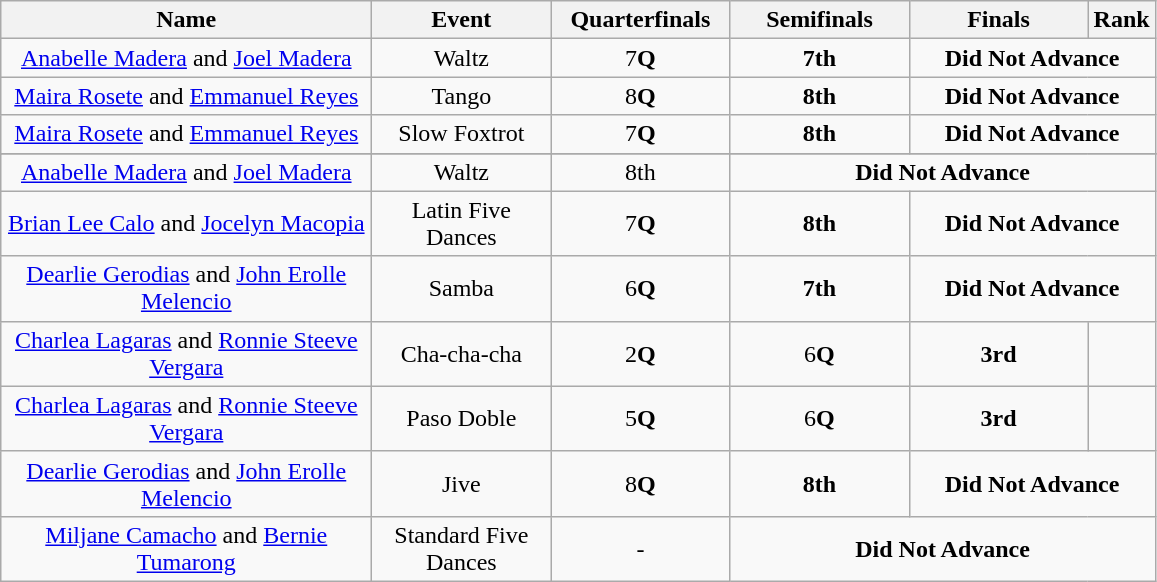<table class="wikitable" style="text-align:center;">
<tr>
<th style="width:15em">Name</th>
<th style="width:7em">Event</th>
<th style="width:7em">Quarterfinals</th>
<th style="width:7em">Semifinals</th>
<th style="width:7em">Finals</th>
<th>Rank</th>
</tr>
<tr>
<td><a href='#'>Anabelle Madera</a> and <a href='#'>Joel Madera</a></td>
<td>Waltz</td>
<td>7<strong>Q</strong></td>
<td><strong>7th</strong></td>
<td colspan=2><strong>Did Not Advance</strong></td>
</tr>
<tr>
<td><a href='#'>Maira Rosete</a> and <a href='#'>Emmanuel Reyes</a></td>
<td>Tango</td>
<td>8<strong>Q</strong></td>
<td><strong>8th</strong></td>
<td colspan=2><strong>Did Not Advance</strong></td>
</tr>
<tr>
<td><a href='#'>Maira Rosete</a> and <a href='#'>Emmanuel Reyes</a></td>
<td>Slow Foxtrot</td>
<td>7<strong>Q</strong></td>
<td><strong>8th</strong></td>
<td colspan=2><strong>Did Not Advance</strong></td>
</tr>
<tr>
</tr>
<tr>
<td><a href='#'>Anabelle Madera</a> and <a href='#'>Joel Madera</a></td>
<td>Waltz</td>
<td>8th</td>
<td colspan=3><strong>Did Not Advance</strong></td>
</tr>
<tr>
<td><a href='#'>Brian Lee Calo</a> and <a href='#'>Jocelyn Macopia</a></td>
<td>Latin Five Dances</td>
<td>7<strong>Q</strong></td>
<td><strong>8th</strong></td>
<td colspan=2><strong>Did Not Advance</strong></td>
</tr>
<tr>
<td><a href='#'>Dearlie Gerodias</a> and <a href='#'>John Erolle Melencio</a></td>
<td>Samba</td>
<td>6<strong>Q</strong></td>
<td><strong>7th</strong></td>
<td colspan=2><strong>Did Not Advance</strong></td>
</tr>
<tr>
<td><a href='#'>Charlea Lagaras</a> and <a href='#'>Ronnie Steeve Vergara</a></td>
<td>Cha-cha-cha</td>
<td>2<strong>Q</strong></td>
<td>6<strong>Q</strong></td>
<td><strong>3rd</strong></td>
<td></td>
</tr>
<tr>
<td><a href='#'>Charlea Lagaras</a> and <a href='#'>Ronnie Steeve Vergara</a></td>
<td>Paso Doble</td>
<td>5<strong>Q</strong></td>
<td>6<strong>Q</strong></td>
<td><strong>3rd</strong></td>
<td></td>
</tr>
<tr>
<td><a href='#'>Dearlie Gerodias</a> and <a href='#'>John Erolle Melencio</a></td>
<td>Jive</td>
<td>8<strong>Q</strong></td>
<td><strong>8th</strong></td>
<td colspan=2><strong>Did Not Advance</strong></td>
</tr>
<tr>
<td><a href='#'>Miljane Camacho</a> and <a href='#'>Bernie Tumarong</a></td>
<td>Standard Five Dances</td>
<td>-</td>
<td colspan=3><strong>Did Not Advance</strong></td>
</tr>
</table>
